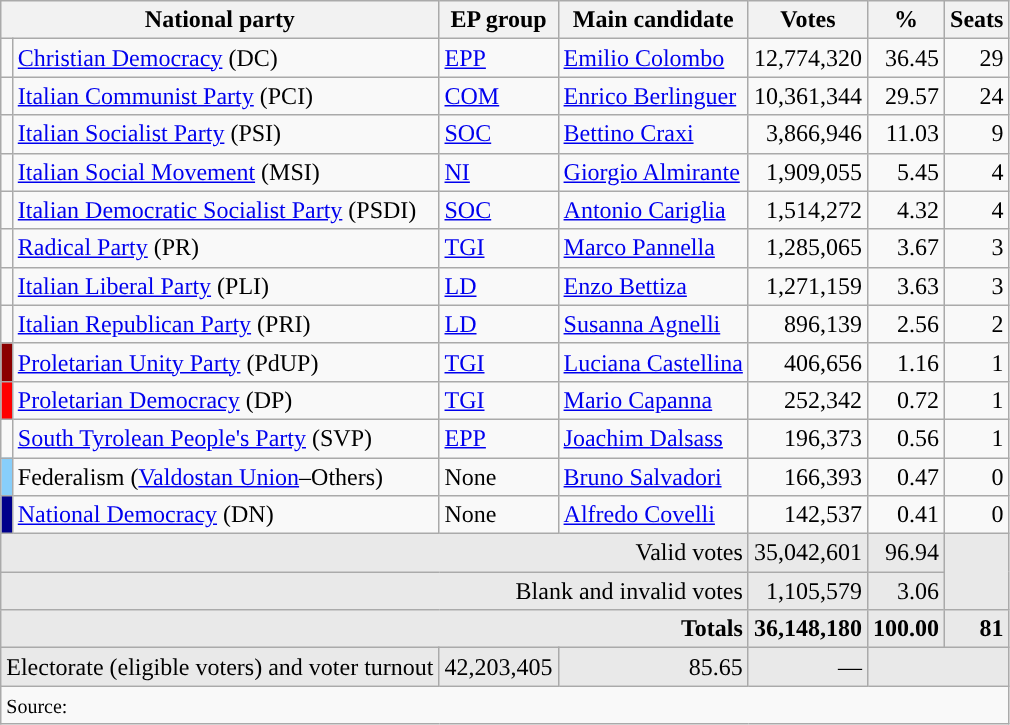<table class=wikitable style=text-align:right>
<tr>
<th text-align:left;" colspan="2">National party</th>
<th>EP group</th>
<th>Main candidate</th>
<th>Votes</th>
<th>%</th>
<th>Seats</th>
</tr>
<tr>
<td style="background-color:"></td>
<td align=left><a href='#'>Christian Democracy</a> (DC)</td>
<td align=left><a href='#'>EPP</a></td>
<td align="left"><a href='#'>Emilio Colombo</a></td>
<td align="right">12,774,320</td>
<td align="right">36.45</td>
<td align="right">29</td>
</tr>
<tr>
<td style="background-color:"></td>
<td align=left><a href='#'>Italian Communist Party</a> (PCI)</td>
<td align=left><a href='#'>COM</a></td>
<td align="left"><a href='#'>Enrico Berlinguer</a></td>
<td align="right">10,361,344</td>
<td align="right">29.57</td>
<td align="right">24</td>
</tr>
<tr>
<td style="background-color:"></td>
<td align=left><a href='#'>Italian Socialist Party</a> (PSI)</td>
<td align=left><a href='#'>SOC</a></td>
<td align="left"><a href='#'>Bettino Craxi</a></td>
<td align="right">3,866,946</td>
<td align="right">11.03</td>
<td align="right">9</td>
</tr>
<tr>
<td style="background-color:"></td>
<td align=left><a href='#'>Italian Social Movement</a> (MSI)</td>
<td align=left><a href='#'>NI</a></td>
<td align="left"><a href='#'>Giorgio Almirante</a></td>
<td align="right">1,909,055</td>
<td align="right">5.45</td>
<td align="right">4</td>
</tr>
<tr>
<td style="background-color: "></td>
<td align=left><a href='#'>Italian Democratic Socialist Party</a> (PSDI)</td>
<td align=left><a href='#'>SOC</a></td>
<td align="left"><a href='#'>Antonio Cariglia</a></td>
<td align="right">1,514,272</td>
<td align="right">4.32</td>
<td align="right">4</td>
</tr>
<tr>
<td style="background-color: "></td>
<td align=left><a href='#'>Radical Party</a> (PR)</td>
<td align=left><a href='#'>TGI</a></td>
<td align="left"><a href='#'>Marco Pannella</a></td>
<td align="right">1,285,065</td>
<td align="right">3.67</td>
<td align="right">3</td>
</tr>
<tr>
<td style="background-color: "></td>
<td align=left><a href='#'>Italian Liberal Party</a> (PLI)</td>
<td align=left><a href='#'>LD</a></td>
<td align="left"><a href='#'>Enzo Bettiza</a></td>
<td align="right">1,271,159</td>
<td align="right">3.63</td>
<td align="right">3</td>
</tr>
<tr>
<td style="background-color: "></td>
<td align=left><a href='#'>Italian Republican Party</a> (PRI)</td>
<td align=left><a href='#'>LD</a></td>
<td align="left"><a href='#'>Susanna Agnelli</a></td>
<td align="right">896,139</td>
<td align="right">2.56</td>
<td align="right">2</td>
</tr>
<tr>
<td style="background-color: darkred"></td>
<td align=left><a href='#'>Proletarian Unity Party</a> (PdUP)</td>
<td align=left><a href='#'>TGI</a></td>
<td align="left"><a href='#'>Luciana Castellina</a></td>
<td align="right">406,656</td>
<td align="right">1.16</td>
<td align="right">1</td>
</tr>
<tr>
<td style="background-color: red"></td>
<td align=left><a href='#'>Proletarian Democracy</a> (DP)</td>
<td align=left><a href='#'>TGI</a></td>
<td align="left"><a href='#'>Mario Capanna</a></td>
<td align="right">252,342</td>
<td align="right">0.72</td>
<td align="right">1</td>
</tr>
<tr>
<td style="background-color: "></td>
<td align=left><a href='#'>South Tyrolean People's Party</a> (SVP)</td>
<td align=left><a href='#'>EPP</a></td>
<td align="left"><a href='#'>Joachim Dalsass</a></td>
<td align="right">196,373</td>
<td align="right">0.56</td>
<td align="right">1</td>
</tr>
<tr>
<td style="background-color: lightskyblue"></td>
<td align=left>Federalism (<a href='#'>Valdostan Union</a>–Others)</td>
<td align=left>None</td>
<td align="left"><a href='#'>Bruno Salvadori</a></td>
<td align="right">166,393</td>
<td align="right">0.47</td>
<td align="right">0</td>
</tr>
<tr>
<td style="background-color: darkblue"></td>
<td align=left><a href='#'>National Democracy</a> (DN)</td>
<td align=left>None</td>
<td align="left"><a href='#'>Alfredo Covelli</a></td>
<td align="right">142,537</td>
<td align="right">0.41</td>
<td align="right">0</td>
</tr>
<tr style="background-color:#E9E9E9">
<td style="text-align:right;" colspan="4">Valid votes</td>
<td>35,042,601</td>
<td>96.94</td>
<td colspan="4" rowspan="2"></td>
</tr>
<tr style="background-color:#E9E9E9">
<td style="text-align:right;" colspan="4">Blank and invalid votes</td>
<td>1,105,579</td>
<td>3.06</td>
</tr>
<tr style="background-color:#E9E9E9">
<td style="text-align:right;" colspan="4"><strong>Totals</strong></td>
<td><strong>36,148,180</strong></td>
<td><strong>100.00</strong></td>
<td><strong>81</strong></td>
</tr>
<tr style="background-color:#E9E9E9">
<td colspan="2">Electorate (eligible voters) and voter turnout</td>
<td>42,203,405</td>
<td>85.65</td>
<td>—</td>
<td colspan="2"></td>
</tr>
<tr>
<td align=left colspan=7><small>Source: </small></td>
</tr>
</table>
